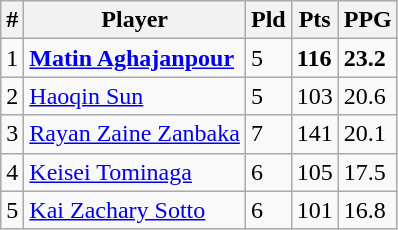<table class=wikitable>
<tr>
<th>#</th>
<th>Player</th>
<th>Pld</th>
<th>Pts</th>
<th>PPG</th>
</tr>
<tr>
<td>1</td>
<td> <strong><a href='#'>Matin Aghajanpour</a></strong></td>
<td>5</td>
<td><strong>116</strong></td>
<td><strong>23.2</strong></td>
</tr>
<tr>
<td>2</td>
<td> <a href='#'>Haoqin Sun</a></td>
<td>5</td>
<td>103</td>
<td>20.6</td>
</tr>
<tr>
<td>3</td>
<td> <a href='#'>Rayan Zaine Zanbaka</a></td>
<td>7</td>
<td>141</td>
<td>20.1</td>
</tr>
<tr>
<td>4</td>
<td> <a href='#'>Keisei Tominaga</a></td>
<td>6</td>
<td>105</td>
<td>17.5</td>
</tr>
<tr>
<td>5</td>
<td> <a href='#'>Kai Zachary Sotto</a></td>
<td>6</td>
<td>101</td>
<td>16.8</td>
</tr>
</table>
